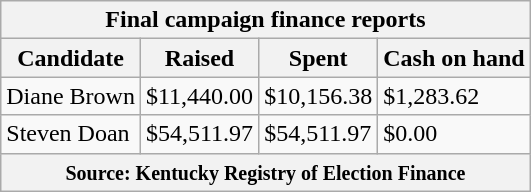<table class="wikitable sortable">
<tr>
<th colspan=4>Final campaign finance reports</th>
</tr>
<tr style="text-align:center;">
<th>Candidate</th>
<th>Raised</th>
<th>Spent</th>
<th>Cash on hand</th>
</tr>
<tr>
<td>Diane Brown</td>
<td>$11,440.00</td>
<td>$10,156.38</td>
<td>$1,283.62</td>
</tr>
<tr>
<td>Steven Doan</td>
<td>$54,511.97</td>
<td>$54,511.97</td>
<td>$0.00</td>
</tr>
<tr>
<th colspan="4"><small>Source: Kentucky Registry of Election Finance</small></th>
</tr>
</table>
